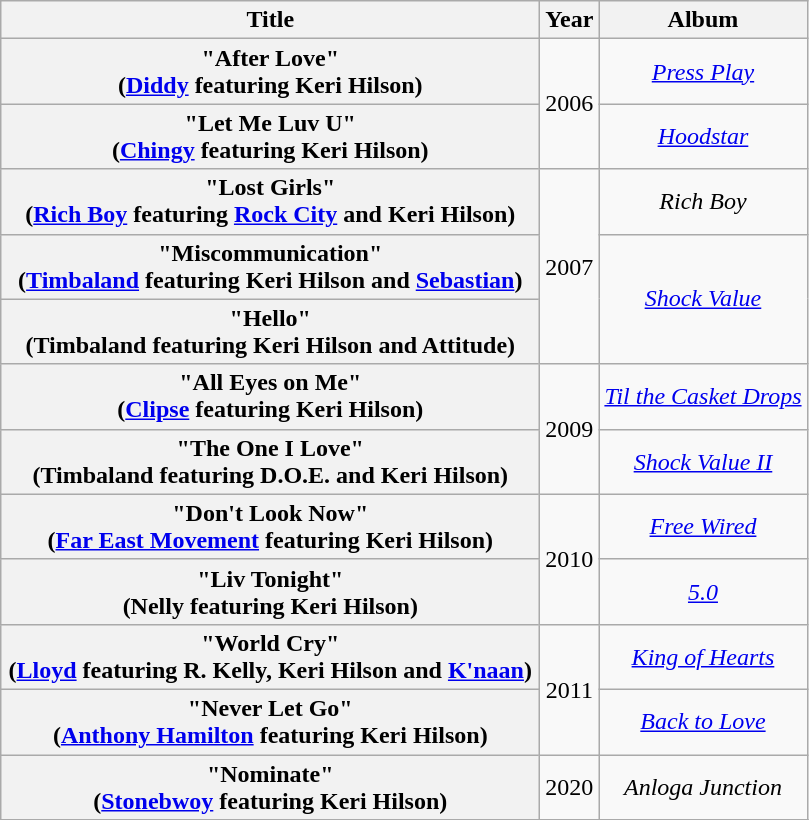<table class="wikitable plainrowheaders" style="text-align:center;" border="1">
<tr>
<th scope="col" style="width:22em;">Title</th>
<th scope="col">Year</th>
<th scope="col">Album</th>
</tr>
<tr>
<th scope="row">"After Love" <br><span>(<a href='#'>Diddy</a> featuring Keri Hilson)</span></th>
<td rowspan="2">2006</td>
<td><em><a href='#'>Press Play</a></em></td>
</tr>
<tr>
<th scope="row">"Let Me Luv U"<br><span>(<a href='#'>Chingy</a> featuring Keri Hilson)</span></th>
<td><em><a href='#'>Hoodstar</a></em></td>
</tr>
<tr>
<th scope="row">"Lost Girls" <br><span>(<a href='#'>Rich Boy</a> featuring <a href='#'>Rock City</a> and Keri Hilson)</span></th>
<td rowspan="3">2007</td>
<td><em>Rich Boy</em></td>
</tr>
<tr>
<th scope="row">"Miscommunication" <br><span>(<a href='#'>Timbaland</a> featuring Keri Hilson and <a href='#'>Sebastian</a>)</span></th>
<td rowspan="2"><em><a href='#'>Shock Value</a></em></td>
</tr>
<tr>
<th scope="row">"Hello" <br><span>(Timbaland featuring Keri Hilson and Attitude)</span></th>
</tr>
<tr>
<th scope="row">"All Eyes on Me" <br><span>(<a href='#'>Clipse</a> featuring Keri Hilson)</span></th>
<td rowspan="2">2009</td>
<td><em><a href='#'>Til the Casket Drops</a></em></td>
</tr>
<tr>
<th scope="row">"The One I Love" <br><span>(Timbaland featuring D.O.E. and Keri Hilson)</span></th>
<td><em><a href='#'>Shock Value II</a></em></td>
</tr>
<tr>
<th scope="row">"Don't Look Now" <br><span>(<a href='#'>Far East Movement</a> featuring Keri Hilson)</span></th>
<td rowspan="2">2010</td>
<td><em><a href='#'>Free Wired</a></em></td>
</tr>
<tr>
<th scope="row">"Liv Tonight" <br><span>(Nelly featuring Keri Hilson)</span></th>
<td><em><a href='#'>5.0</a></em></td>
</tr>
<tr>
<th scope="row">"World Cry" <br><span>(<a href='#'>Lloyd</a> featuring R. Kelly, Keri Hilson and <a href='#'>K'naan</a>)</span></th>
<td rowspan="2">2011</td>
<td><em><a href='#'>King of Hearts</a></em></td>
</tr>
<tr>
<th scope="row">"Never Let Go" <br><span>(<a href='#'>Anthony Hamilton</a> featuring Keri Hilson)</span></th>
<td><em><a href='#'>Back to Love</a></em></td>
</tr>
<tr>
<th scope="row">"Nominate"<br><span>(<a href='#'>Stonebwoy</a> featuring Keri Hilson)</span></th>
<td>2020</td>
<td><em>Anloga Junction</em></td>
</tr>
<tr>
</tr>
</table>
